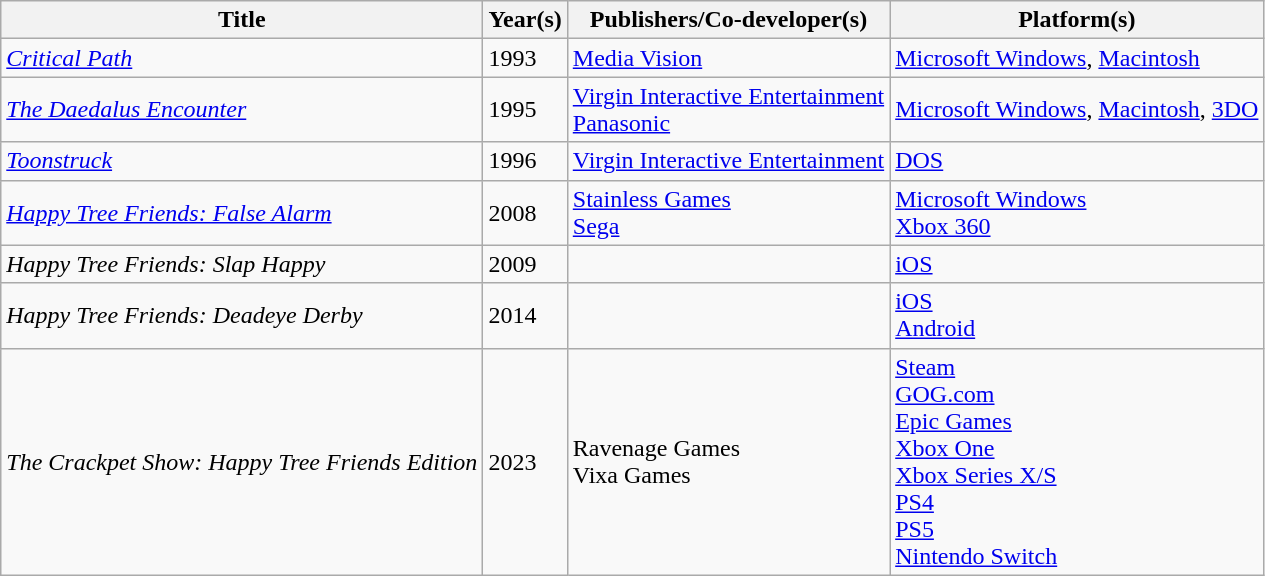<table class="wikitable">
<tr>
<th>Title</th>
<th>Year(s)</th>
<th>Publishers/Co-developer(s)</th>
<th>Platform(s)</th>
</tr>
<tr>
<td><em><a href='#'>Critical Path</a></em></td>
<td>1993</td>
<td><a href='#'>Media Vision</a></td>
<td><a href='#'>Microsoft Windows</a>, <a href='#'>Macintosh</a></td>
</tr>
<tr>
<td><em><a href='#'>The Daedalus Encounter</a></em></td>
<td>1995</td>
<td><a href='#'>Virgin Interactive Entertainment</a><br><a href='#'>Panasonic</a></td>
<td><a href='#'>Microsoft Windows</a>, <a href='#'>Macintosh</a>, <a href='#'>3DO</a></td>
</tr>
<tr>
<td><em><a href='#'>Toonstruck</a></em></td>
<td>1996</td>
<td><a href='#'>Virgin Interactive Entertainment</a></td>
<td><a href='#'>DOS</a></td>
</tr>
<tr>
<td><em><a href='#'>Happy Tree Friends: False Alarm</a></em></td>
<td>2008</td>
<td><a href='#'>Stainless Games</a><br><a href='#'>Sega</a></td>
<td><a href='#'>Microsoft Windows</a><br><a href='#'>Xbox 360</a></td>
</tr>
<tr>
<td><em>Happy Tree Friends: Slap Happy</em></td>
<td>2009</td>
<td></td>
<td><a href='#'>iOS</a></td>
</tr>
<tr>
<td><em>Happy Tree Friends: Deadeye Derby</em></td>
<td>2014</td>
<td></td>
<td><a href='#'>iOS</a><br><a href='#'>Android</a></td>
</tr>
<tr>
<td><em>The Crackpet Show: Happy Tree Friends Edition</em></td>
<td>2023</td>
<td>Ravenage Games<br>Vixa Games</td>
<td><a href='#'>Steam</a><br><a href='#'>GOG.com</a><br><a href='#'>Epic Games</a><br><a href='#'>Xbox One</a><br><a href='#'>Xbox Series X/S</a><br><a href='#'>PS4</a><br><a href='#'>PS5</a><br><a href='#'>Nintendo Switch</a></td>
</tr>
</table>
